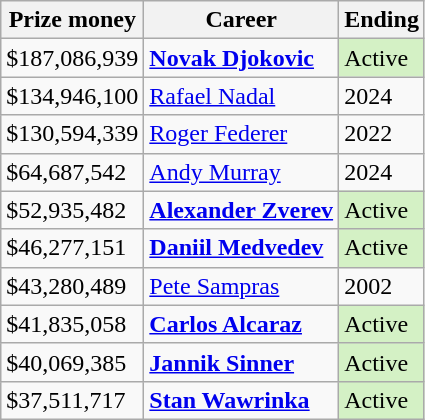<table class="wikitable" style="display:inline-table">
<tr>
<th>Prize money</th>
<th>Career</th>
<th>Ending</th>
</tr>
<tr>
<td>$187,086,939</td>
<td style="white-space: nowrap;"> <strong><a href='#'>Novak Djokovic</a></strong></td>
<td bgcolor=D4F1C5>Active</td>
</tr>
<tr>
<td>$134,946,100</td>
<td> <a href='#'>Rafael Nadal</a></td>
<td>2024</td>
</tr>
<tr>
<td>$130,594,339</td>
<td> <a href='#'>Roger Federer</a></td>
<td>2022</td>
</tr>
<tr>
<td>$64,687,542</td>
<td> <a href='#'>Andy Murray</a></td>
<td>2024</td>
</tr>
<tr>
<td>$52,935,482</td>
<td> <strong><a href='#'>Alexander Zverev</a></strong></td>
<td bgcolor=D4F1C5>Active</td>
</tr>
<tr>
<td>$46,277,151</td>
<td> <strong><a href='#'>Daniil Medvedev</a></strong></td>
<td bgcolor=D4F1C5>Active</td>
</tr>
<tr>
<td>$43,280,489</td>
<td> <a href='#'>Pete Sampras</a></td>
<td>2002</td>
</tr>
<tr>
<td>$41,835,058</td>
<td> <strong><a href='#'>Carlos Alcaraz</a></strong></td>
<td bgcolor=D4F1C5>Active</td>
</tr>
<tr>
<td>$40,069,385</td>
<td> <strong><a href='#'>Jannik Sinner</a></strong></td>
<td bgcolor=D4F1C5>Active</td>
</tr>
<tr>
<td>$37,511,717</td>
<td> <strong><a href='#'>Stan Wawrinka</a></strong></td>
<td bgcolor=D4F1C5>Active</td>
</tr>
</table>
